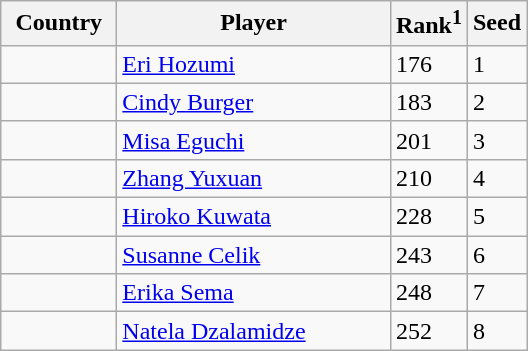<table class="sortable wikitable">
<tr>
<th width="70">Country</th>
<th width="175">Player</th>
<th>Rank<sup>1</sup></th>
<th>Seed</th>
</tr>
<tr>
<td></td>
<td><a href='#'>Eri Hozumi</a></td>
<td>176</td>
<td>1</td>
</tr>
<tr>
<td></td>
<td><a href='#'>Cindy Burger</a></td>
<td>183</td>
<td>2</td>
</tr>
<tr>
<td></td>
<td><a href='#'>Misa Eguchi</a></td>
<td>201</td>
<td>3</td>
</tr>
<tr>
<td></td>
<td><a href='#'>Zhang Yuxuan</a></td>
<td>210</td>
<td>4</td>
</tr>
<tr>
<td></td>
<td><a href='#'>Hiroko Kuwata</a></td>
<td>228</td>
<td>5</td>
</tr>
<tr>
<td></td>
<td><a href='#'>Susanne Celik</a></td>
<td>243</td>
<td>6</td>
</tr>
<tr>
<td></td>
<td><a href='#'>Erika Sema</a></td>
<td>248</td>
<td>7</td>
</tr>
<tr>
<td></td>
<td><a href='#'>Natela Dzalamidze</a></td>
<td>252</td>
<td>8</td>
</tr>
</table>
